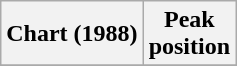<table class="wikitable plainrowheaders">
<tr>
<th scope="col">Chart (1988)</th>
<th scope="col">Peak<br>position</th>
</tr>
<tr>
</tr>
</table>
